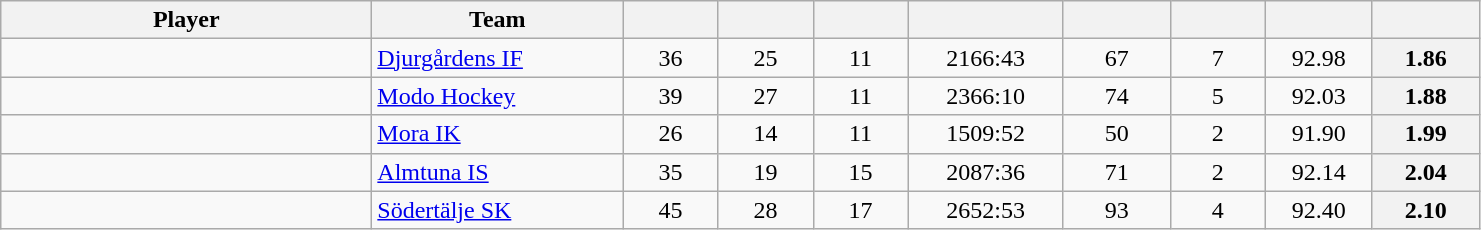<table class="wikitable sortable" style="text-align: center">
<tr>
<th style="width: 15em;">Player</th>
<th style="width: 10em;">Team</th>
<th style="width: 3.5em;"></th>
<th style="width: 3.5em;"></th>
<th style="width: 3.5em;"></th>
<th style="width: 6em;"></th>
<th style="width: 4em;"></th>
<th style="width: 3.5em;"></th>
<th style="width: 4em;"></th>
<th style="width: 4em;"></th>
</tr>
<tr>
<td style="text-align:left;"> </td>
<td style="text-align:left;"><a href='#'>Djurgårdens IF</a></td>
<td>36</td>
<td>25</td>
<td>11</td>
<td>2166:43</td>
<td>67</td>
<td>7</td>
<td>92.98</td>
<th>1.86</th>
</tr>
<tr>
<td style="text-align:left;"> </td>
<td style="text-align:left;"><a href='#'>Modo Hockey</a></td>
<td>39</td>
<td>27</td>
<td>11</td>
<td>2366:10</td>
<td>74</td>
<td>5</td>
<td>92.03</td>
<th>1.88</th>
</tr>
<tr>
<td style="text-align:left;"> </td>
<td style="text-align:left;"><a href='#'>Mora IK</a></td>
<td>26</td>
<td>14</td>
<td>11</td>
<td>1509:52</td>
<td>50</td>
<td>2</td>
<td>91.90</td>
<th>1.99</th>
</tr>
<tr>
<td style="text-align:left;"> </td>
<td style="text-align:left;"><a href='#'>Almtuna IS</a></td>
<td>35</td>
<td>19</td>
<td>15</td>
<td>2087:36</td>
<td>71</td>
<td>2</td>
<td>92.14</td>
<th>2.04</th>
</tr>
<tr>
<td style="text-align:left;"> </td>
<td style="text-align:left;"><a href='#'>Södertälje SK</a></td>
<td>45</td>
<td>28</td>
<td>17</td>
<td>2652:53</td>
<td>93</td>
<td>4</td>
<td>92.40</td>
<th>2.10</th>
</tr>
</table>
